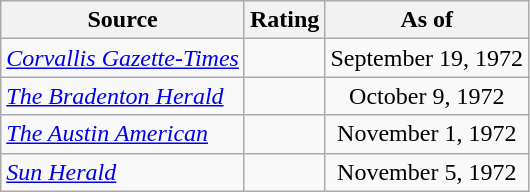<table class="wikitable" style="text-align:center">
<tr>
<th>Source</th>
<th>Rating</th>
<th>As of</th>
</tr>
<tr>
<td align="left"><em><a href='#'>Corvallis Gazette-Times</a></em></td>
<td></td>
<td>September 19, 1972</td>
</tr>
<tr>
<td align="left"><em><a href='#'>The Bradenton Herald</a></em></td>
<td></td>
<td>October 9, 1972</td>
</tr>
<tr>
<td align="left"><em><a href='#'>The Austin American</a></em></td>
<td></td>
<td>November 1, 1972</td>
</tr>
<tr>
<td align="left"><em><a href='#'>Sun Herald</a></em></td>
<td></td>
<td>November 5, 1972</td>
</tr>
</table>
